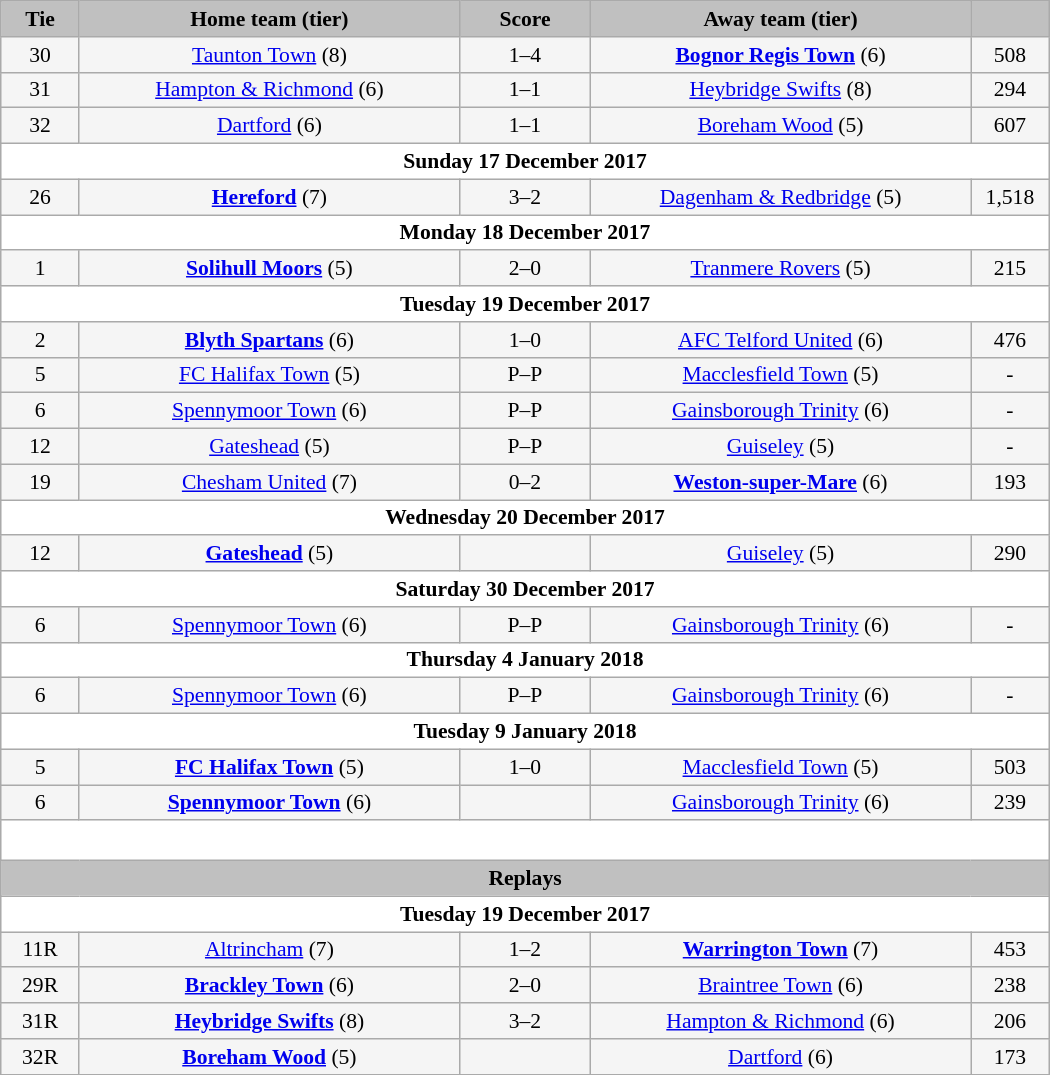<table class="wikitable" style="width: 700px; background:WhiteSmoke; text-align:center; font-size:90%">
<tr>
<td scope="col" style="width:  7.50%; background:silver;"><strong>Tie</strong></td>
<td scope="col" style="width: 36.25%; background:silver;"><strong>Home team (tier)</strong></td>
<td scope="col" style="width: 12.50%; background:silver;"><strong>Score</strong></td>
<td scope="col" style="width: 36.25%; background:silver;"><strong>Away team (tier)</strong></td>
<td scope="col" style="width:  7.50%; background:silver;"><strong></strong></td>
</tr>
<tr>
<td>30</td>
<td><a href='#'>Taunton Town</a> (8)</td>
<td>1–4</td>
<td><strong><a href='#'>Bognor Regis Town</a></strong> (6)</td>
<td>508</td>
</tr>
<tr>
<td>31</td>
<td><a href='#'>Hampton & Richmond</a> (6)</td>
<td>1–1</td>
<td><a href='#'>Heybridge Swifts</a> (8)</td>
<td>294</td>
</tr>
<tr>
<td>32</td>
<td><a href='#'>Dartford</a> (6)</td>
<td>1–1</td>
<td><a href='#'>Boreham Wood</a> (5)</td>
<td>607</td>
</tr>
<tr>
<td colspan="5" style= background:White><strong>Sunday 17 December 2017</strong></td>
</tr>
<tr>
<td>26</td>
<td><strong><a href='#'>Hereford</a></strong> (7)</td>
<td>3–2</td>
<td><a href='#'>Dagenham & Redbridge</a> (5)</td>
<td>1,518</td>
</tr>
<tr>
<td colspan="5" style= background:White><strong>Monday 18 December 2017</strong></td>
</tr>
<tr>
<td>1</td>
<td><strong><a href='#'>Solihull Moors</a></strong> (5)</td>
<td>2–0</td>
<td><a href='#'>Tranmere Rovers</a> (5)</td>
<td>215</td>
</tr>
<tr>
<td colspan="5" style= background:White><strong>Tuesday 19 December 2017</strong></td>
</tr>
<tr>
<td>2</td>
<td><strong><a href='#'>Blyth Spartans</a></strong> (6)</td>
<td>1–0</td>
<td><a href='#'>AFC Telford United</a> (6)</td>
<td>476</td>
</tr>
<tr>
<td>5</td>
<td><a href='#'>FC Halifax Town</a> (5)</td>
<td>P–P</td>
<td><a href='#'>Macclesfield Town</a> (5)</td>
<td>-</td>
</tr>
<tr>
<td>6</td>
<td><a href='#'>Spennymoor Town</a> (6)</td>
<td>P–P</td>
<td><a href='#'>Gainsborough Trinity</a> (6)</td>
<td>-</td>
</tr>
<tr>
<td>12</td>
<td><a href='#'>Gateshead</a> (5)</td>
<td>P–P</td>
<td><a href='#'>Guiseley</a> (5)</td>
<td>-</td>
</tr>
<tr>
<td>19</td>
<td><a href='#'>Chesham United</a> (7)</td>
<td>0–2</td>
<td><strong><a href='#'>Weston-super-Mare</a></strong> (6)</td>
<td>193</td>
</tr>
<tr>
<td colspan="5" style= background:White><strong>Wednesday 20 December 2017</strong></td>
</tr>
<tr>
<td>12</td>
<td><strong><a href='#'>Gateshead</a></strong> (5)</td>
<td></td>
<td><a href='#'>Guiseley</a> (5)</td>
<td>290</td>
</tr>
<tr>
<td colspan="5" style= background:White><strong>Saturday 30 December 2017</strong></td>
</tr>
<tr>
<td>6</td>
<td><a href='#'>Spennymoor Town</a> (6)</td>
<td>P–P</td>
<td><a href='#'>Gainsborough Trinity</a> (6)</td>
<td>-</td>
</tr>
<tr>
<td colspan="5" style= background:White><strong>Thursday 4 January 2018</strong></td>
</tr>
<tr>
<td>6</td>
<td><a href='#'>Spennymoor Town</a> (6)</td>
<td>P–P</td>
<td><a href='#'>Gainsborough Trinity</a> (6)</td>
<td>-</td>
</tr>
<tr>
<td colspan="5" style= background:White><strong>Tuesday 9 January 2018</strong></td>
</tr>
<tr>
<td>5</td>
<td><strong><a href='#'>FC Halifax Town</a></strong> (5)</td>
<td>1–0</td>
<td><a href='#'>Macclesfield Town</a> (5)</td>
<td>503</td>
</tr>
<tr>
<td>6</td>
<td><strong><a href='#'>Spennymoor Town</a></strong> (6)</td>
<td></td>
<td><a href='#'>Gainsborough Trinity</a> (6)</td>
<td>239</td>
</tr>
<tr>
<td colspan="5" style="height: 20px; background:White;"></td>
</tr>
<tr>
<td colspan="5" style= background:Silver><strong>Replays</strong></td>
</tr>
<tr>
<td colspan="5" style= background:White><strong>Tuesday 19 December 2017</strong></td>
</tr>
<tr>
<td>11R</td>
<td><a href='#'>Altrincham</a> (7)</td>
<td>1–2</td>
<td><strong><a href='#'>Warrington Town</a></strong> (7)</td>
<td>453</td>
</tr>
<tr>
<td>29R</td>
<td><strong><a href='#'>Brackley Town</a></strong> (6)</td>
<td>2–0</td>
<td><a href='#'>Braintree Town</a> (6)</td>
<td>238</td>
</tr>
<tr>
<td>31R</td>
<td><strong><a href='#'>Heybridge Swifts</a></strong> (8)</td>
<td>3–2</td>
<td><a href='#'>Hampton & Richmond</a> (6)</td>
<td>206</td>
</tr>
<tr>
<td>32R</td>
<td><strong><a href='#'>Boreham Wood</a></strong> (5)</td>
<td></td>
<td><a href='#'>Dartford</a> (6)</td>
<td>173</td>
</tr>
<tr>
</tr>
</table>
